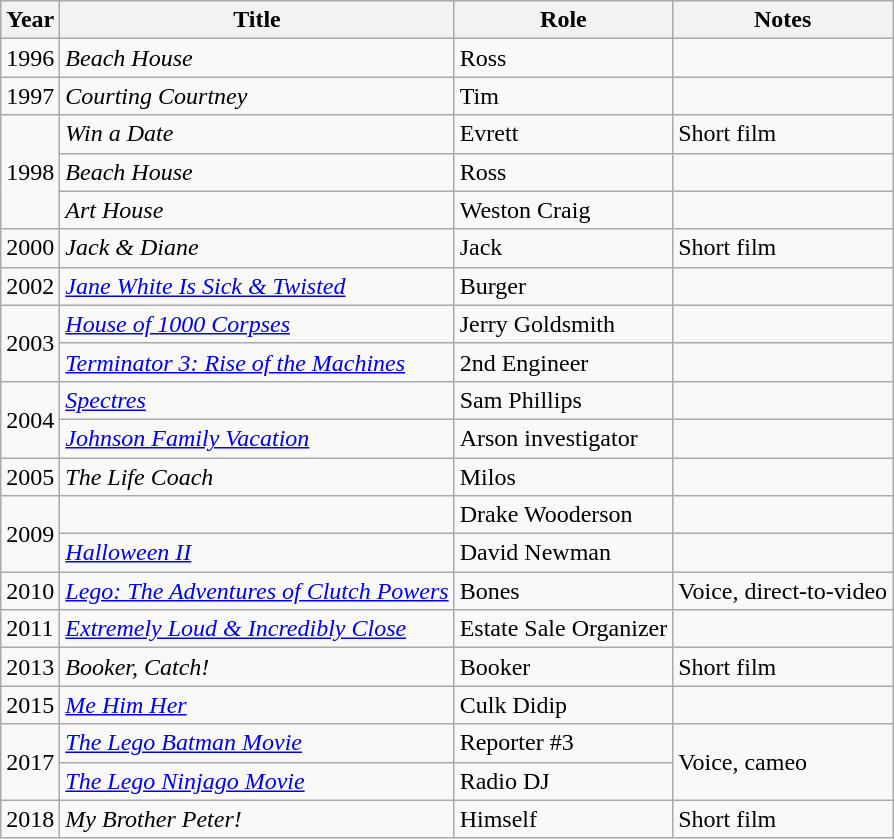<table class = "wikitable sortable">
<tr>
<th>Year</th>
<th>Title</th>
<th>Role</th>
<th class = "unsortable">Notes</th>
</tr>
<tr>
<td>1996</td>
<td><em>Beach House</em></td>
<td>Ross</td>
<td></td>
</tr>
<tr>
<td>1997</td>
<td><em>Courting Courtney</em></td>
<td>Tim</td>
<td></td>
</tr>
<tr>
<td rowspan="3">1998</td>
<td><em>Win a Date</em></td>
<td>Evrett</td>
<td>Short film</td>
</tr>
<tr>
<td><em>Beach House</em></td>
<td>Ross</td>
<td></td>
</tr>
<tr>
<td><em>Art House</em></td>
<td>Weston Craig</td>
<td></td>
</tr>
<tr>
<td>2000</td>
<td><em>Jack & Diane</em></td>
<td>Jack</td>
<td>Short film</td>
</tr>
<tr>
<td>2002</td>
<td><em><a href='#'>Jane White Is Sick & Twisted</a></em></td>
<td>Burger</td>
<td></td>
</tr>
<tr>
<td rowspan="2">2003</td>
<td><em><a href='#'>House of 1000 Corpses</a></em></td>
<td>Jerry Goldsmith</td>
<td></td>
</tr>
<tr>
<td><em><a href='#'>Terminator 3: Rise of the Machines</a></em></td>
<td>2nd Engineer</td>
<td></td>
</tr>
<tr>
<td rowspan="2">2004</td>
<td><em><a href='#'>Spectres</a></em></td>
<td>Sam Phillips</td>
<td></td>
</tr>
<tr>
<td><em><a href='#'>Johnson Family Vacation</a></em></td>
<td>Arson investigator</td>
<td></td>
</tr>
<tr>
<td>2005</td>
<td><em>The Life Coach</em></td>
<td>Milos</td>
<td></td>
</tr>
<tr>
<td rowspan="2">2009</td>
<td><em></em></td>
<td>Drake Wooderson</td>
<td></td>
</tr>
<tr>
<td><em><a href='#'>Halloween II</a></em></td>
<td>David Newman</td>
<td></td>
</tr>
<tr>
<td>2010</td>
<td><em><a href='#'>Lego: The Adventures of Clutch Powers</a></em></td>
<td>Bones</td>
<td>Voice, direct-to-video</td>
</tr>
<tr>
<td>2011</td>
<td><em><a href='#'>Extremely Loud & Incredibly Close</a></em></td>
<td>Estate Sale Organizer</td>
<td></td>
</tr>
<tr>
<td>2013</td>
<td><em>Booker, Catch!</em></td>
<td>Booker</td>
<td>Short film</td>
</tr>
<tr>
<td>2015</td>
<td><em><a href='#'>Me Him Her</a></em></td>
<td>Culk Didip</td>
<td></td>
</tr>
<tr>
<td rowspan="2">2017</td>
<td><em><a href='#'>The Lego Batman Movie</a></em></td>
<td>Reporter #3</td>
<td rowspan="2">Voice, cameo</td>
</tr>
<tr>
<td><em><a href='#'>The Lego Ninjago Movie</a></em></td>
<td>Radio DJ</td>
</tr>
<tr>
<td>2018</td>
<td><em>My Brother Peter!</em></td>
<td>Himself</td>
<td>Short film</td>
</tr>
</table>
